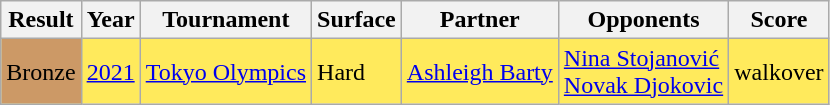<table class="wikitable">
<tr>
<th>Result</th>
<th>Year</th>
<th>Tournament</th>
<th>Surface</th>
<th>Partner</th>
<th>Opponents</th>
<th>Score</th>
</tr>
<tr style="background:#FFEA5C;">
<td bgcolor=cc9966>Bronze</td>
<td><a href='#'>2021</a></td>
<td><a href='#'>Tokyo Olympics</a></td>
<td>Hard</td>
<td> <a href='#'>Ashleigh Barty</a></td>
<td> <a href='#'>Nina Stojanović</a> <br> <a href='#'>Novak Djokovic</a></td>
<td>walkover</td>
</tr>
</table>
